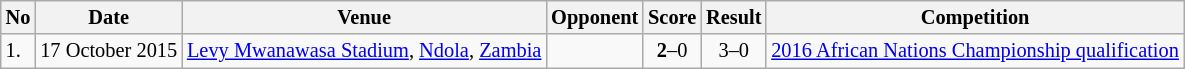<table class="wikitable" style="font-size:85%;">
<tr>
<th>No</th>
<th>Date</th>
<th>Venue</th>
<th>Opponent</th>
<th>Score</th>
<th>Result</th>
<th>Competition</th>
</tr>
<tr>
<td>1.</td>
<td>17 October 2015</td>
<td><a href='#'>Levy Mwanawasa Stadium</a>, <a href='#'>Ndola</a>, <a href='#'>Zambia</a></td>
<td></td>
<td align=center><strong>2</strong>–0</td>
<td align=center>3–0</td>
<td><a href='#'>2016 African Nations Championship qualification</a></td>
</tr>
</table>
